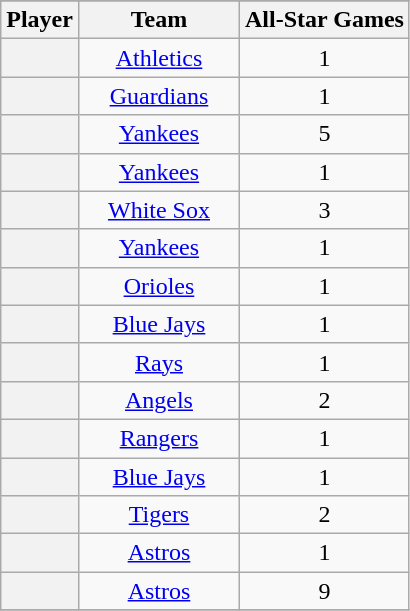<table class="wikitable sortable plainrowheaders" style="text-align:center;">
<tr>
</tr>
<tr>
<th scope="col">Player</th>
<th scope="col" style="width:100px;">Team</th>
<th scope="col">All-Star Games</th>
</tr>
<tr>
<th scope="row" style="text-align:center"></th>
<td><a href='#'>Athletics</a></td>
<td>1</td>
</tr>
<tr>
<th scope="row" style="text-align:center"></th>
<td><a href='#'>Guardians</a></td>
<td>1</td>
</tr>
<tr>
<th scope="row" style="text-align:center"></th>
<td><a href='#'>Yankees</a></td>
<td>5</td>
</tr>
<tr>
<th scope="row" style="text-align:center"></th>
<td><a href='#'>Yankees</a></td>
<td>1</td>
</tr>
<tr>
<th scope="row" style="text-align:center"></th>
<td><a href='#'>White Sox</a></td>
<td>3</td>
</tr>
<tr>
<th scope="row" style="text-align:center"></th>
<td><a href='#'>Yankees</a></td>
<td>1</td>
</tr>
<tr>
<th scope="row" style="text-align:center"></th>
<td><a href='#'>Orioles</a></td>
<td>1</td>
</tr>
<tr>
<th scope="row" style="text-align:center"></th>
<td><a href='#'>Blue Jays</a></td>
<td>1</td>
</tr>
<tr>
<th scope="row" style="text-align:center"></th>
<td><a href='#'>Rays</a></td>
<td>1</td>
</tr>
<tr>
<th scope="row" style="text-align:center"></th>
<td><a href='#'>Angels</a></td>
<td>2</td>
</tr>
<tr>
<th scope="row" style="text-align:center"></th>
<td><a href='#'>Rangers</a></td>
<td>1</td>
</tr>
<tr>
<th scope="row" style="text-align:center"></th>
<td><a href='#'>Blue Jays</a></td>
<td>1</td>
</tr>
<tr>
<th scope="row" style="text-align:center"></th>
<td><a href='#'>Tigers</a></td>
<td>2</td>
</tr>
<tr>
<th scope="row" style="text-align:center"></th>
<td><a href='#'>Astros</a></td>
<td>1</td>
</tr>
<tr>
<th scope="row" style="text-align:center"></th>
<td><a href='#'>Astros</a></td>
<td>9</td>
</tr>
<tr>
</tr>
</table>
